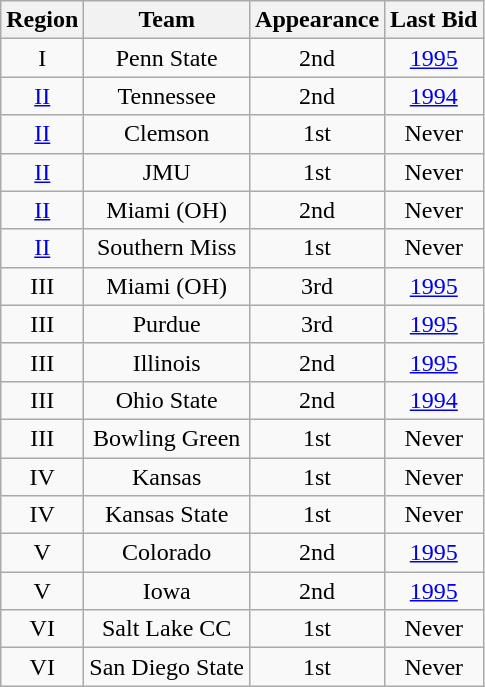<table class="wikitable sortable" style="text-align:center">
<tr>
<th>Region</th>
<th>Team</th>
<th>Appearance</th>
<th>Last Bid</th>
</tr>
<tr>
<td>I</td>
<td>Penn State</td>
<td>2nd</td>
<td><a href='#'>1995</a></td>
</tr>
<tr>
<td><a href='#'>II</a></td>
<td>Tennessee</td>
<td>2nd</td>
<td><a href='#'>1994</a></td>
</tr>
<tr>
<td><a href='#'>II</a></td>
<td>Clemson</td>
<td>1st</td>
<td>Never</td>
</tr>
<tr>
<td><a href='#'>II</a></td>
<td>JMU</td>
<td>1st</td>
<td>Never</td>
</tr>
<tr>
<td><a href='#'>II</a></td>
<td>Miami (OH)</td>
<td>2nd</td>
<td>Never</td>
</tr>
<tr>
<td><a href='#'>II</a></td>
<td>Southern Miss</td>
<td>1st</td>
<td>Never</td>
</tr>
<tr>
<td>III</td>
<td>Miami (OH)</td>
<td>3rd</td>
<td><a href='#'>1995</a></td>
</tr>
<tr>
<td>III</td>
<td>Purdue</td>
<td>3rd</td>
<td><a href='#'>1995</a></td>
</tr>
<tr>
<td>III</td>
<td>Illinois</td>
<td>2nd</td>
<td><a href='#'>1995</a></td>
</tr>
<tr>
<td>III</td>
<td>Ohio State</td>
<td>2nd</td>
<td><a href='#'>1994</a></td>
</tr>
<tr>
<td>III</td>
<td>Bowling Green</td>
<td>1st</td>
<td>Never</td>
</tr>
<tr>
<td>IV</td>
<td>Kansas</td>
<td>1st</td>
<td>Never</td>
</tr>
<tr>
<td>IV</td>
<td>Kansas State</td>
<td>1st</td>
<td>Never</td>
</tr>
<tr>
<td>V</td>
<td>Colorado</td>
<td>2nd</td>
<td><a href='#'>1995</a></td>
</tr>
<tr>
<td>V</td>
<td>Iowa</td>
<td>2nd</td>
<td><a href='#'>1995</a></td>
</tr>
<tr>
<td>VI</td>
<td>Salt Lake CC</td>
<td>1st</td>
<td>Never</td>
</tr>
<tr>
<td>VI</td>
<td>San Diego State</td>
<td>1st</td>
<td>Never</td>
</tr>
</table>
